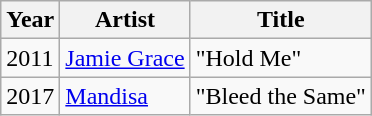<table class="wikitable plainrowheaders" style="text-align:left;">
<tr>
<th>Year</th>
<th>Artist</th>
<th>Title</th>
</tr>
<tr>
<td>2011</td>
<td><a href='#'>Jamie Grace</a></td>
<td>"Hold Me"</td>
</tr>
<tr>
<td>2017</td>
<td><a href='#'>Mandisa</a></td>
<td>"Bleed the Same"</td>
</tr>
</table>
